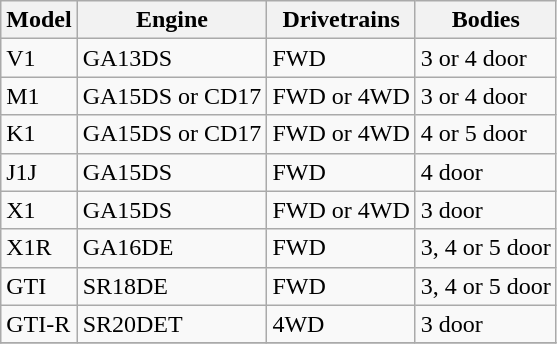<table class="wikitable">
<tr>
<th>Model</th>
<th>Engine</th>
<th>Drivetrains</th>
<th>Bodies</th>
</tr>
<tr>
<td>V1</td>
<td>GA13DS</td>
<td>FWD</td>
<td>3 or 4 door</td>
</tr>
<tr>
<td>M1</td>
<td>GA15DS or CD17</td>
<td>FWD or 4WD</td>
<td>3 or 4 door</td>
</tr>
<tr>
<td>K1</td>
<td>GA15DS or CD17</td>
<td>FWD or 4WD</td>
<td>4 or 5 door</td>
</tr>
<tr>
<td>J1J</td>
<td>GA15DS</td>
<td>FWD</td>
<td>4 door</td>
</tr>
<tr>
<td>X1</td>
<td>GA15DS</td>
<td>FWD or 4WD</td>
<td>3 door</td>
</tr>
<tr>
<td>X1R</td>
<td>GA16DE</td>
<td>FWD</td>
<td>3, 4 or 5 door</td>
</tr>
<tr>
<td>GTI</td>
<td>SR18DE</td>
<td>FWD</td>
<td>3, 4 or 5 door</td>
</tr>
<tr>
<td>GTI-R</td>
<td>SR20DET</td>
<td>4WD</td>
<td>3 door</td>
</tr>
<tr>
</tr>
</table>
